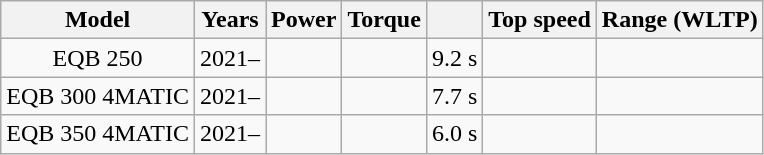<table class="wikitable sortable" style="text-align: center;">
<tr>
<th>Model</th>
<th>Years</th>
<th>Power</th>
<th>Torque</th>
<th></th>
<th>Top speed</th>
<th>Range (WLTP)</th>
</tr>
<tr>
<td>EQB 250</td>
<td>2021–</td>
<td></td>
<td></td>
<td>9.2 s</td>
<td></td>
<td></td>
</tr>
<tr>
<td>EQB 300 4MATIC</td>
<td>2021–</td>
<td></td>
<td></td>
<td>7.7 s</td>
<td></td>
<td></td>
</tr>
<tr>
<td>EQB 350 4MATIC</td>
<td>2021–</td>
<td></td>
<td></td>
<td>6.0 s</td>
<td></td>
<td></td>
</tr>
</table>
